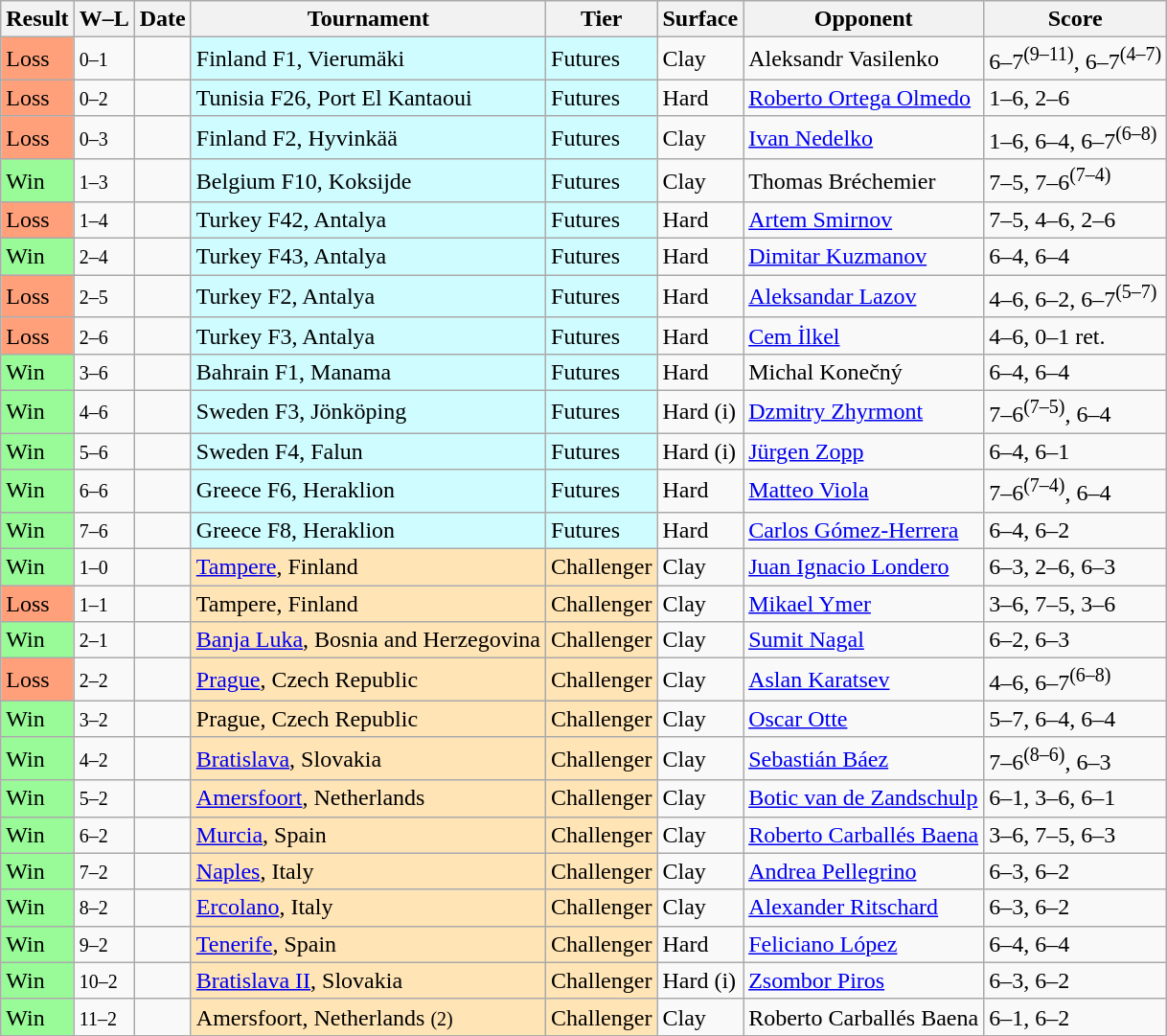<table class="sortable wikitable nowrap">
<tr>
<th>Result</th>
<th class="unsortable">W–L</th>
<th>Date</th>
<th>Tournament</th>
<th>Tier</th>
<th>Surface</th>
<th>Opponent</th>
<th class="unsortable">Score</th>
</tr>
<tr>
<td style="background:#ffa07a;">Loss</td>
<td><small>0–1</small></td>
<td></td>
<td style="background:#cffcff;">Finland F1, Vierumäki</td>
<td style="background:#cffcff;">Futures</td>
<td>Clay</td>
<td> Aleksandr Vasilenko</td>
<td>6–7<sup>(9–11)</sup>, 6–7<sup>(4–7)</sup></td>
</tr>
<tr>
<td style="background:#ffa07a;">Loss</td>
<td><small>0–2</small></td>
<td></td>
<td style="background:#cffcff;">Tunisia F26, Port El Kantaoui</td>
<td style="background:#cffcff;">Futures</td>
<td>Hard</td>
<td> <a href='#'>Roberto Ortega Olmedo</a></td>
<td>1–6, 2–6</td>
</tr>
<tr>
<td style="background:#ffa07a;">Loss</td>
<td><small>0–3</small></td>
<td></td>
<td style="background:#cffcff;">Finland F2, Hyvinkää</td>
<td style="background:#cffcff;">Futures</td>
<td>Clay</td>
<td> <a href='#'>Ivan Nedelko</a></td>
<td>1–6, 6–4, 6–7<sup>(6–8)</sup></td>
</tr>
<tr>
<td style="background:#98fb98;">Win</td>
<td><small>1–3</small></td>
<td></td>
<td style="background:#cffcff;">Belgium F10, Koksijde</td>
<td style="background:#cffcff;">Futures</td>
<td>Clay</td>
<td> Thomas Bréchemier</td>
<td>7–5, 7–6<sup>(7–4)</sup></td>
</tr>
<tr>
<td style="background:#ffa07a;">Loss</td>
<td><small>1–4</small></td>
<td></td>
<td style="background:#cffcff;">Turkey F42, Antalya</td>
<td style="background:#cffcff;">Futures</td>
<td>Hard</td>
<td> <a href='#'>Artem Smirnov</a></td>
<td>7–5, 4–6, 2–6</td>
</tr>
<tr>
<td style="background:#98fb98;">Win</td>
<td><small>2–4</small></td>
<td></td>
<td style="background:#cffcff;">Turkey F43, Antalya</td>
<td style="background:#cffcff;">Futures</td>
<td>Hard</td>
<td> <a href='#'>Dimitar Kuzmanov</a></td>
<td>6–4, 6–4</td>
</tr>
<tr>
<td style="background:#ffa07a;">Loss</td>
<td><small>2–5</small></td>
<td></td>
<td style="background:#cffcff;">Turkey F2, Antalya</td>
<td style="background:#cffcff;">Futures</td>
<td>Hard</td>
<td> <a href='#'>Aleksandar Lazov</a></td>
<td>4–6, 6–2, 6–7<sup>(5–7)</sup></td>
</tr>
<tr>
<td style="background:#ffa07a;">Loss</td>
<td><small>2–6</small></td>
<td></td>
<td style="background:#cffcff;">Turkey F3, Antalya</td>
<td style="background:#cffcff;">Futures</td>
<td>Hard</td>
<td> <a href='#'>Cem İlkel</a></td>
<td>4–6, 0–1 ret.</td>
</tr>
<tr>
<td style="background:#98fb98;">Win</td>
<td><small>3–6</small></td>
<td></td>
<td style="background:#cffcff;">Bahrain F1, Manama</td>
<td style="background:#cffcff;">Futures</td>
<td>Hard</td>
<td> Michal Konečný</td>
<td>6–4, 6–4</td>
</tr>
<tr>
<td style="background:#98fb98;">Win</td>
<td><small>4–6</small></td>
<td></td>
<td style="background:#cffcff;">Sweden F3, Jönköping</td>
<td style="background:#cffcff;">Futures</td>
<td>Hard (i)</td>
<td> <a href='#'>Dzmitry Zhyrmont</a></td>
<td>7–6<sup>(7–5)</sup>, 6–4</td>
</tr>
<tr>
<td style="background:#98fb98;">Win</td>
<td><small>5–6</small></td>
<td></td>
<td style="background:#cffcff;">Sweden F4, Falun</td>
<td style="background:#cffcff;">Futures</td>
<td>Hard (i)</td>
<td> <a href='#'>Jürgen Zopp</a></td>
<td>6–4, 6–1</td>
</tr>
<tr>
<td style="background:#98fb98;">Win</td>
<td><small>6–6</small></td>
<td></td>
<td style="background:#cffcff;">Greece F6, Heraklion</td>
<td style="background:#cffcff;">Futures</td>
<td>Hard</td>
<td> <a href='#'>Matteo Viola</a></td>
<td>7–6<sup>(7–4)</sup>, 6–4</td>
</tr>
<tr>
<td style="background:#98fb98;">Win</td>
<td><small>7–6</small></td>
<td></td>
<td style="background:#cffcff;">Greece F8, Heraklion</td>
<td style="background:#cffcff;">Futures</td>
<td>Hard</td>
<td> <a href='#'>Carlos Gómez-Herrera</a></td>
<td>6–4, 6–2</td>
</tr>
<tr>
<td style="background:#98fb98;">Win</td>
<td><small>1–0</small></td>
<td><a href='#'></a></td>
<td style="background:moccasin;"><a href='#'>Tampere</a>, Finland</td>
<td style="background:moccasin;">Challenger</td>
<td>Clay</td>
<td> <a href='#'>Juan Ignacio Londero</a></td>
<td>6–3, 2–6, 6–3</td>
</tr>
<tr>
<td style="background:#ffa07a;">Loss</td>
<td><small>1–1</small></td>
<td><a href='#'></a></td>
<td style="background:moccasin;">Tampere, Finland</td>
<td style="background:moccasin;">Challenger</td>
<td>Clay</td>
<td> <a href='#'>Mikael Ymer</a></td>
<td>3–6, 7–5, 3–6</td>
</tr>
<tr>
<td style="background:#98fb98;">Win</td>
<td><small>2–1</small></td>
<td><a href='#'></a></td>
<td style="background:moccasin;"><a href='#'>Banja Luka</a>, Bosnia and Herzegovina</td>
<td style="background:moccasin;">Challenger</td>
<td>Clay</td>
<td> <a href='#'>Sumit Nagal</a></td>
<td>6–2, 6–3</td>
</tr>
<tr>
<td style="background:#ffa07a;">Loss</td>
<td><small>2–2</small></td>
<td><a href='#'></a></td>
<td style="background:moccasin;"><a href='#'>Prague</a>, Czech Republic</td>
<td style="background:moccasin;">Challenger</td>
<td>Clay</td>
<td> <a href='#'>Aslan Karatsev</a></td>
<td>4–6, 6–7<sup>(6–8)</sup></td>
</tr>
<tr>
<td style="background:#98fb98;">Win</td>
<td><small>3–2</small></td>
<td><a href='#'></a></td>
<td style="background:moccasin;">Prague, Czech Republic</td>
<td style="background:moccasin;">Challenger</td>
<td>Clay</td>
<td> <a href='#'>Oscar Otte</a></td>
<td>5–7, 6–4, 6–4</td>
</tr>
<tr>
<td style="background:#98fb98;">Win</td>
<td><small>4–2</small></td>
<td><a href='#'></a></td>
<td style="background:moccasin;"><a href='#'>Bratislava</a>, Slovakia</td>
<td style="background:moccasin;">Challenger</td>
<td>Clay</td>
<td> <a href='#'>Sebastián Báez</a></td>
<td>7–6<sup>(8–6)</sup>, 6–3</td>
</tr>
<tr>
<td style="background:#98fb98;">Win</td>
<td><small>5–2</small></td>
<td><a href='#'></a></td>
<td style="background:moccasin;"><a href='#'>Amersfoort</a>, Netherlands</td>
<td style="background:moccasin;">Challenger</td>
<td>Clay</td>
<td> <a href='#'>Botic van de Zandschulp</a></td>
<td>6–1, 3–6, 6–1</td>
</tr>
<tr>
<td style="background:#98fb98;">Win</td>
<td><small>6–2</small></td>
<td><a href='#'></a></td>
<td style="background:moccasin;"><a href='#'>Murcia</a>, Spain</td>
<td style="background:moccasin;">Challenger</td>
<td>Clay</td>
<td> <a href='#'>Roberto Carballés Baena</a></td>
<td>3–6, 7–5, 6–3</td>
</tr>
<tr>
<td style="background:#98fb98;">Win</td>
<td><small>7–2</small></td>
<td><a href='#'></a></td>
<td style="background:moccasin;"><a href='#'>Naples</a>, Italy</td>
<td style="background:moccasin;">Challenger</td>
<td>Clay</td>
<td> <a href='#'>Andrea Pellegrino</a></td>
<td>6–3, 6–2</td>
</tr>
<tr>
<td style="background:#98fb98;">Win</td>
<td><small>8–2</small></td>
<td><a href='#'></a></td>
<td style="background:moccasin;"><a href='#'>Ercolano</a>, Italy</td>
<td style="background:moccasin;">Challenger</td>
<td>Clay</td>
<td> <a href='#'>Alexander Ritschard</a></td>
<td>6–3, 6–2</td>
</tr>
<tr>
<td style="background:#98fb98;">Win</td>
<td><small>9–2</small></td>
<td><a href='#'></a></td>
<td style="background:moccasin;"><a href='#'>Tenerife</a>, Spain</td>
<td style="background:moccasin;">Challenger</td>
<td>Hard</td>
<td> <a href='#'>Feliciano López</a></td>
<td>6–4, 6–4</td>
</tr>
<tr>
<td style="background:#98fb98;">Win</td>
<td><small>10–2</small></td>
<td><a href='#'></a></td>
<td style="background:moccasin;"><a href='#'>Bratislava II</a>, Slovakia</td>
<td style="background:moccasin;">Challenger</td>
<td>Hard (i)</td>
<td> <a href='#'>Zsombor Piros</a></td>
<td>6–3, 6–2</td>
</tr>
<tr>
<td style="background:#98fb98;">Win</td>
<td><small>11–2</small></td>
<td><a href='#'></a></td>
<td style="background:moccasin;">Amersfoort, Netherlands <small>(2)</small></td>
<td style="background:moccasin;">Challenger</td>
<td>Clay</td>
<td> Roberto Carballés Baena</td>
<td>6–1, 6–2</td>
</tr>
</table>
